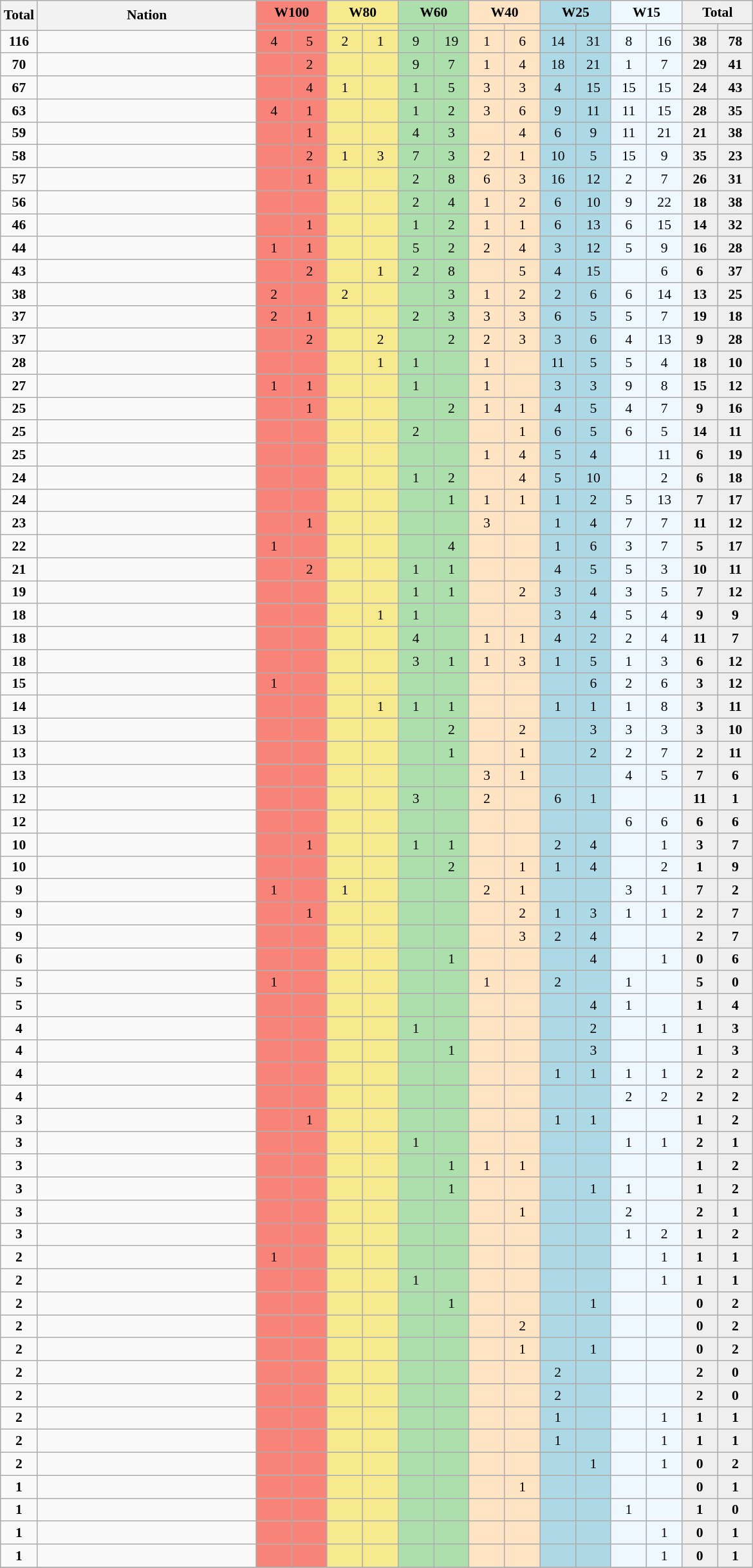<table class="sortable wikitable" style=font-size:90%>
<tr>
<th style="width:30px;" rowspan="2">Total</th>
<th style="width:220px;" rowspan="2">Nation</th>
<th style="background-color:#f88379;" colspan="2">W100</th>
<th style="background-color:#f7e98e;" colspan="2">W80</th>
<th style="background-color:#addfad;" colspan="2">W60</th>
<th style="background-color:#ffe4c4;" colspan="2">W40</th>
<th style="background-color:lightblue;" colspan="2">W25</th>
<th style="background-color:#f0f8ff;" colspan="2">W15</th>
<th style="background-color:#efefef;" colspan="2">Total</th>
</tr>
<tr>
<th style="width:30px; background-color:#f88379;"></th>
<th style="width:30px; background-color:#f88379;"></th>
<th style="width:30px; background-color:#f7e98e;"></th>
<th style="width:30px; background-color:#f7e98e;"></th>
<th style="width:30px; background-color:#addfad;"></th>
<th style="width:30px; background-color:#addfad;"></th>
<th style="width:30px; background-color:#ffe4c4;"></th>
<th style="width:30px; background-color:#ffe4c4;"></th>
<th style="width:30px; background-color:lightblue;"></th>
<th style="width:30px; background-color:lightblue;"></th>
<th style="width:30px; background-color:#f0f8ff;"></th>
<th style="width:30px; background-color:#f0f8ff;"></th>
<th style="width:30px; background-color:#efefef;"></th>
<th style="width:30px; background-color:#efefef;"></th>
</tr>
<tr align=center>
<td rowspan="1"><strong>116</strong></td>
<td align=left></td>
<td bgcolor=#f88379>4</td>
<td bgcolor=#f88379>5</td>
<td bgcolor=#f7e98e>2</td>
<td bgcolor=#f7e98e>1</td>
<td bgcolor=#addfad>9</td>
<td bgcolor=#addfad>19</td>
<td bgcolor=#ffe4c4>1</td>
<td bgcolor=#ffe4c4>6</td>
<td bgcolor=lightblue>14</td>
<td bgcolor=lightblue>31</td>
<td bgcolor=#f0f8ff>8</td>
<td bgcolor=#f0f8ff>16</td>
<td bgcolor=#efefef><strong>38</strong></td>
<td bgcolor=#efefef><strong>78</strong></td>
</tr>
<tr align=center>
<td rowspan="1"><strong>70</strong></td>
<td align=left></td>
<td bgcolor=#f88379></td>
<td bgcolor=#f88379>2</td>
<td bgcolor=#f7e98e></td>
<td bgcolor=#f7e98e></td>
<td bgcolor=#addfad>9</td>
<td bgcolor=#addfad>7</td>
<td bgcolor=#ffe4c4>1</td>
<td bgcolor=#ffe4c4>4</td>
<td bgcolor=lightblue>18</td>
<td bgcolor=lightblue>21</td>
<td bgcolor=#f0f8ff>1</td>
<td bgcolor=#f0f8ff>7</td>
<td bgcolor=#efefef><strong>29</strong></td>
<td bgcolor=#efefef><strong>41</strong></td>
</tr>
<tr align=center>
<td rowspan="1"><strong>67</strong></td>
<td align=left></td>
<td bgcolor=#f88379></td>
<td bgcolor=#f88379>4</td>
<td bgcolor=#f7e98e>1</td>
<td bgcolor=#f7e98e></td>
<td bgcolor=#addfad>1</td>
<td bgcolor=#addfad>5</td>
<td bgcolor=#ffe4c4>3</td>
<td bgcolor=#ffe4c4>3</td>
<td bgcolor=lightblue>4</td>
<td bgcolor=lightblue>15</td>
<td bgcolor=#f0f8ff>15</td>
<td bgcolor=#f0f8ff>15</td>
<td bgcolor=#efefef><strong>24</strong></td>
<td bgcolor=#efefef><strong>43</strong></td>
</tr>
<tr align=center>
<td rowspan="1"><strong>63</strong></td>
<td align=left></td>
<td bgcolor=#f88379>4</td>
<td bgcolor=#f88379>1</td>
<td bgcolor=#f7e98e></td>
<td bgcolor=#f7e98e></td>
<td bgcolor=#addfad>1</td>
<td bgcolor=#addfad>2</td>
<td bgcolor=#ffe4c4>3</td>
<td bgcolor=#ffe4c4>6</td>
<td bgcolor=lightblue>9</td>
<td bgcolor=lightblue>11</td>
<td bgcolor=#f0f8ff>11</td>
<td bgcolor=#f0f8ff>15</td>
<td bgcolor=#efefef><strong>28</strong></td>
<td bgcolor=#efefef><strong>35</strong></td>
</tr>
<tr align=center>
<td rowspan="1"><strong>59</strong></td>
<td align=left></td>
<td bgcolor=#f88379></td>
<td bgcolor=#f88379>1</td>
<td bgcolor=#f7e98e></td>
<td bgcolor=#f7e98e></td>
<td bgcolor=#addfad>4</td>
<td bgcolor=#addfad>3</td>
<td bgcolor=#ffe4c4></td>
<td bgcolor=#ffe4c4>4</td>
<td bgcolor=lightblue>6</td>
<td bgcolor=lightblue>9</td>
<td bgcolor=#f0f8ff>11</td>
<td bgcolor=#f0f8ff>21</td>
<td bgcolor=#efefef><strong>21</strong></td>
<td bgcolor=#efefef><strong>38</strong></td>
</tr>
<tr align=center>
<td rowspan="1"><strong>58</strong></td>
<td align=left></td>
<td bgcolor=#f88379></td>
<td bgcolor=#f88379>2</td>
<td bgcolor=#f7e98e>1</td>
<td bgcolor=#f7e98e>3</td>
<td bgcolor=#addfad>7</td>
<td bgcolor=#addfad>3</td>
<td bgcolor=#ffe4c4>2</td>
<td bgcolor=#ffe4c4>1</td>
<td bgcolor=lightblue>10</td>
<td bgcolor=lightblue>5</td>
<td bgcolor=#f0f8ff>15</td>
<td bgcolor=#f0f8ff>9</td>
<td bgcolor=#efefef><strong>35</strong></td>
<td bgcolor=#efefef><strong>23</strong></td>
</tr>
<tr align=center>
<td rowspan="1"><strong>57</strong></td>
<td align=left></td>
<td bgcolor=#f88379></td>
<td bgcolor=#f88379>1</td>
<td bgcolor=#f7e98e></td>
<td bgcolor=#f7e98e></td>
<td bgcolor=#addfad>2</td>
<td bgcolor=#addfad>8</td>
<td bgcolor=#ffe4c4>6</td>
<td bgcolor=#ffe4c4>3</td>
<td bgcolor=lightblue>16</td>
<td bgcolor=lightblue>12</td>
<td bgcolor=#f0f8ff>2</td>
<td bgcolor=#f0f8ff>7</td>
<td bgcolor=#efefef><strong>26</strong></td>
<td bgcolor=#efefef><strong>31</strong></td>
</tr>
<tr align=center>
<td rowspan="1"><strong>56</strong></td>
<td align=left></td>
<td bgcolor=#f88379></td>
<td bgcolor=#f88379></td>
<td bgcolor=#f7e98e></td>
<td bgcolor=#f7e98e></td>
<td bgcolor=#addfad>2</td>
<td bgcolor=#addfad>4</td>
<td bgcolor=#ffe4c4>1</td>
<td bgcolor=#ffe4c4>2</td>
<td bgcolor=lightblue>6</td>
<td bgcolor=lightblue>10</td>
<td bgcolor=#f0f8ff>9</td>
<td bgcolor=#f0f8ff>22</td>
<td bgcolor=#efefef><strong>18</strong></td>
<td bgcolor=#efefef><strong>38</strong></td>
</tr>
<tr align=center>
<td rowspan="1"><strong>46</strong></td>
<td align=left></td>
<td bgcolor=#f88379></td>
<td bgcolor=#f88379>1</td>
<td bgcolor=#f7e98e></td>
<td bgcolor=#f7e98e></td>
<td bgcolor=#addfad>1</td>
<td bgcolor=#addfad>2</td>
<td bgcolor=#ffe4c4>1</td>
<td bgcolor=#ffe4c4>1</td>
<td bgcolor=lightblue>6</td>
<td bgcolor=lightblue>13</td>
<td bgcolor=#f0f8ff>6</td>
<td bgcolor=#f0f8ff>15</td>
<td bgcolor=#efefef><strong>14</strong></td>
<td bgcolor=#efefef><strong>32</strong></td>
</tr>
<tr align=center>
<td rowspan="1"><strong>44</strong></td>
<td align=left></td>
<td bgcolor=#f88379>1</td>
<td bgcolor=#f88379>1</td>
<td bgcolor=#f7e98e></td>
<td bgcolor=#f7e98e></td>
<td bgcolor=#addfad>5</td>
<td bgcolor=#addfad>2</td>
<td bgcolor=#ffe4c4>2</td>
<td bgcolor=#ffe4c4>4</td>
<td bgcolor=lightblue>3</td>
<td bgcolor=lightblue>12</td>
<td bgcolor=#f0f8ff>5</td>
<td bgcolor=#f0f8ff>9</td>
<td bgcolor=#efefef><strong>16</strong></td>
<td bgcolor=#efefef><strong>28</strong></td>
</tr>
<tr align=center>
<td rowspan="1"><strong>43</strong></td>
<td align=left></td>
<td bgcolor=#f88379></td>
<td bgcolor=#f88379>2</td>
<td bgcolor=#f7e98e></td>
<td bgcolor=#f7e98e>1</td>
<td bgcolor=#addfad>2</td>
<td bgcolor=#addfad>8</td>
<td bgcolor=#ffe4c4></td>
<td bgcolor=#ffe4c4>5</td>
<td bgcolor=lightblue>4</td>
<td bgcolor=lightblue>15</td>
<td bgcolor=#f0f8ff></td>
<td bgcolor=#f0f8ff>6</td>
<td bgcolor=#efefef><strong>6</strong></td>
<td bgcolor=#efefef><strong>37</strong></td>
</tr>
<tr align=center>
<td rowspan="1"><strong>38</strong></td>
<td align=left></td>
<td bgcolor=#f88379>2</td>
<td bgcolor=#f88379></td>
<td bgcolor=#f7e98e>2</td>
<td bgcolor=#f7e98e></td>
<td bgcolor=#addfad></td>
<td bgcolor=#addfad>3</td>
<td bgcolor=#ffe4c4>1</td>
<td bgcolor=#ffe4c4>2</td>
<td bgcolor=lightblue>2</td>
<td bgcolor=lightblue>6</td>
<td bgcolor=#f0f8ff>6</td>
<td bgcolor=#f0f8ff>14</td>
<td bgcolor=#efefef><strong>13</strong></td>
<td bgcolor=#efefef><strong>25</strong></td>
</tr>
<tr align=center>
<td rowspan="1"><strong>37</strong></td>
<td align=left></td>
<td bgcolor=#f88379>2</td>
<td bgcolor=#f88379>1</td>
<td bgcolor=#f7e98e></td>
<td bgcolor=#f7e98e></td>
<td bgcolor=#addfad>2</td>
<td bgcolor=#addfad>3</td>
<td bgcolor=#ffe4c4>3</td>
<td bgcolor=#ffe4c4>3</td>
<td bgcolor=lightblue>6</td>
<td bgcolor=lightblue>5</td>
<td bgcolor=#f0f8ff>5</td>
<td bgcolor=#f0f8ff>7</td>
<td bgcolor=#efefef><strong>19</strong></td>
<td bgcolor=#efefef><strong>18</strong></td>
</tr>
<tr align=center>
<td rowspan="1"><strong>37</strong></td>
<td align=left></td>
<td bgcolor=#f88379></td>
<td bgcolor=#f88379>2</td>
<td bgcolor=#f7e98e></td>
<td bgcolor=#f7e98e>2</td>
<td bgcolor=#addfad></td>
<td bgcolor=#addfad>2</td>
<td bgcolor=#ffe4c4>2</td>
<td bgcolor=#ffe4c4>3</td>
<td bgcolor=lightblue>3</td>
<td bgcolor=lightblue>6</td>
<td bgcolor=#f0f8ff>4</td>
<td bgcolor=#f0f8ff>13</td>
<td bgcolor=#efefef><strong>9</strong></td>
<td bgcolor=#efefef><strong>28</strong></td>
</tr>
<tr align=center>
<td rowspan="1"><strong>28</strong></td>
<td align=left></td>
<td bgcolor=#f88379></td>
<td bgcolor=#f88379></td>
<td bgcolor=#f7e98e></td>
<td bgcolor=#f7e98e>1</td>
<td bgcolor=#addfad>1</td>
<td bgcolor=#addfad></td>
<td bgcolor=#ffe4c4>1</td>
<td bgcolor=#ffe4c4></td>
<td bgcolor=lightblue>11</td>
<td bgcolor=lightblue>5</td>
<td bgcolor=#f0f8ff>5</td>
<td bgcolor=#f0f8ff>4</td>
<td bgcolor=#efefef><strong>18</strong></td>
<td bgcolor=#efefef><strong>10</strong></td>
</tr>
<tr align=center>
<td rowspan="1"><strong>27</strong></td>
<td align=left></td>
<td bgcolor=#f88379>1</td>
<td bgcolor=#f88379>1</td>
<td bgcolor=#f7e98e></td>
<td bgcolor=#f7e98e></td>
<td bgcolor=#addfad>1</td>
<td bgcolor=#addfad></td>
<td bgcolor=#ffe4c4>1</td>
<td bgcolor=#ffe4c4></td>
<td bgcolor=lightblue>3</td>
<td bgcolor=lightblue>3</td>
<td bgcolor=#f0f8ff>9</td>
<td bgcolor=#f0f8ff>8</td>
<td bgcolor=#efefef><strong>15</strong></td>
<td bgcolor=#efefef><strong>12</strong></td>
</tr>
<tr align=center>
<td rowspan="1"><strong>25</strong></td>
<td align=left></td>
<td bgcolor=#f88379></td>
<td bgcolor=#f88379>1</td>
<td bgcolor=#f7e98e></td>
<td bgcolor=#f7e98e></td>
<td bgcolor=#addfad></td>
<td bgcolor=#addfad>2</td>
<td bgcolor=#ffe4c4>1</td>
<td bgcolor=#ffe4c4>1</td>
<td bgcolor=lightblue>4</td>
<td bgcolor=lightblue>5</td>
<td bgcolor=#f0f8ff>4</td>
<td bgcolor=#f0f8ff>7</td>
<td bgcolor=#efefef><strong>9</strong></td>
<td bgcolor=#efefef><strong>16</strong></td>
</tr>
<tr align=center>
<td rowspan="1"><strong>25</strong></td>
<td align=left></td>
<td bgcolor=#f88379></td>
<td bgcolor=#f88379></td>
<td bgcolor=#f7e98e></td>
<td bgcolor=#f7e98e></td>
<td bgcolor=#addfad>2</td>
<td bgcolor=#addfad></td>
<td bgcolor=#ffe4c4></td>
<td bgcolor=#ffe4c4>1</td>
<td bgcolor=lightblue>6</td>
<td bgcolor=lightblue>5</td>
<td bgcolor=#f0f8ff>6</td>
<td bgcolor=#f0f8ff>5</td>
<td bgcolor=#efefef><strong>14</strong></td>
<td bgcolor=#efefef><strong>11</strong></td>
</tr>
<tr align=center>
<td rowspan="1"><strong>25</strong></td>
<td align=left></td>
<td bgcolor=#f88379></td>
<td bgcolor=#f88379></td>
<td bgcolor=#f7e98e></td>
<td bgcolor=#f7e98e></td>
<td bgcolor=#addfad></td>
<td bgcolor=#addfad></td>
<td bgcolor=#ffe4c4>1</td>
<td bgcolor=#ffe4c4>4</td>
<td bgcolor=lightblue>5</td>
<td bgcolor=lightblue>4</td>
<td bgcolor=#f0f8ff></td>
<td bgcolor=#f0f8ff>11</td>
<td bgcolor=#efefef><strong>6</strong></td>
<td bgcolor=#efefef><strong>19</strong></td>
</tr>
<tr align=center>
<td rowspan="1"><strong>24</strong></td>
<td align=left></td>
<td bgcolor=#f88379></td>
<td bgcolor=#f88379></td>
<td bgcolor=#f7e98e></td>
<td bgcolor=#f7e98e></td>
<td bgcolor=#addfad>1</td>
<td bgcolor=#addfad>2</td>
<td bgcolor=#ffe4c4></td>
<td bgcolor=#ffe4c4>4</td>
<td bgcolor=lightblue>5</td>
<td bgcolor=lightblue>10</td>
<td bgcolor=#f0f8ff></td>
<td bgcolor=#f0f8ff>2</td>
<td bgcolor=#efefef><strong>6</strong></td>
<td bgcolor=#efefef><strong>18</strong></td>
</tr>
<tr align=center>
<td rowspan="1"><strong>24</strong></td>
<td align=left></td>
<td bgcolor=#f88379></td>
<td bgcolor=#f88379></td>
<td bgcolor=#f7e98e></td>
<td bgcolor=#f7e98e></td>
<td bgcolor=#addfad></td>
<td bgcolor=#addfad>1</td>
<td bgcolor=#ffe4c4>1</td>
<td bgcolor=#ffe4c4>1</td>
<td bgcolor=lightblue>1</td>
<td bgcolor=lightblue>2</td>
<td bgcolor=#f0f8ff>5</td>
<td bgcolor=#f0f8ff>13</td>
<td bgcolor=#efefef><strong>7</strong></td>
<td bgcolor=#efefef><strong>17</strong></td>
</tr>
<tr align=center>
<td rowspan="1"><strong>23</strong></td>
<td align=left></td>
<td bgcolor=#f88379></td>
<td bgcolor=#f88379>1</td>
<td bgcolor=#f7e98e></td>
<td bgcolor=#f7e98e></td>
<td bgcolor=#addfad></td>
<td bgcolor=#addfad></td>
<td bgcolor=#ffe4c4>3</td>
<td bgcolor=#ffe4c4></td>
<td bgcolor=lightblue>1</td>
<td bgcolor=lightblue>4</td>
<td bgcolor=#f0f8ff>7</td>
<td bgcolor=#f0f8ff>7</td>
<td bgcolor=#efefef><strong>11</strong></td>
<td bgcolor=#efefef><strong>12</strong></td>
</tr>
<tr align=center>
<td rowspan="1"><strong>22</strong></td>
<td align=left></td>
<td bgcolor=#f88379>1</td>
<td bgcolor=#f88379></td>
<td bgcolor=#f7e98e></td>
<td bgcolor=#f7e98e></td>
<td bgcolor=#addfad></td>
<td bgcolor=#addfad>4</td>
<td bgcolor=#ffe4c4></td>
<td bgcolor=#ffe4c4></td>
<td bgcolor=lightblue>1</td>
<td bgcolor=lightblue>6</td>
<td bgcolor=#f0f8ff>3</td>
<td bgcolor=#f0f8ff>7</td>
<td bgcolor=#efefef><strong>5</strong></td>
<td bgcolor=#efefef><strong>17</strong></td>
</tr>
<tr align=center>
<td rowspan="1"><strong>21</strong></td>
<td align=left></td>
<td bgcolor=#f88379></td>
<td bgcolor=#f88379>2</td>
<td bgcolor=#f7e98e></td>
<td bgcolor=#f7e98e></td>
<td bgcolor=#addfad>1</td>
<td bgcolor=#addfad>1</td>
<td bgcolor=#ffe4c4></td>
<td bgcolor=#ffe4c4></td>
<td bgcolor=lightblue>4</td>
<td bgcolor=lightblue>5</td>
<td bgcolor=#f0f8ff>5</td>
<td bgcolor=#f0f8ff>3</td>
<td bgcolor=#efefef><strong>10</strong></td>
<td bgcolor=#efefef><strong>11</strong></td>
</tr>
<tr align=center>
<td rowspan="1"><strong>19</strong></td>
<td align=left></td>
<td bgcolor=#f88379></td>
<td bgcolor=#f88379></td>
<td bgcolor=#f7e98e></td>
<td bgcolor=#f7e98e></td>
<td bgcolor=#addfad>1</td>
<td bgcolor=#addfad>1</td>
<td bgcolor=#ffe4c4></td>
<td bgcolor=#ffe4c4>2</td>
<td bgcolor=lightblue>3</td>
<td bgcolor=lightblue>4</td>
<td bgcolor=#f0f8ff>3</td>
<td bgcolor=#f0f8ff>5</td>
<td bgcolor=#efefef><strong>7</strong></td>
<td bgcolor=#efefef><strong>12</strong></td>
</tr>
<tr align=center>
<td rowspan="1"><strong>18</strong></td>
<td align=left></td>
<td bgcolor=#f88379></td>
<td bgcolor=#f88379></td>
<td bgcolor=#f7e98e></td>
<td bgcolor=#f7e98e>1</td>
<td bgcolor=#addfad>1</td>
<td bgcolor=#addfad></td>
<td bgcolor=#ffe4c4></td>
<td bgcolor=#ffe4c4></td>
<td bgcolor=lightblue>3</td>
<td bgcolor=lightblue>4</td>
<td bgcolor=#f0f8ff>5</td>
<td bgcolor=#f0f8ff>4</td>
<td bgcolor=#efefef><strong>9</strong></td>
<td bgcolor=#efefef><strong>9</strong></td>
</tr>
<tr align=center>
<td rowspan="1"><strong>18</strong></td>
<td align=left></td>
<td bgcolor=#f88379></td>
<td bgcolor=#f88379></td>
<td bgcolor=#f7e98e></td>
<td bgcolor=#f7e98e></td>
<td bgcolor=#addfad>4</td>
<td bgcolor=#addfad></td>
<td bgcolor=#ffe4c4>1</td>
<td bgcolor=#ffe4c4>1</td>
<td bgcolor=lightblue>4</td>
<td bgcolor=lightblue>2</td>
<td bgcolor=#f0f8ff>2</td>
<td bgcolor=#f0f8ff>4</td>
<td bgcolor=#efefef><strong>11</strong></td>
<td bgcolor=#efefef><strong>7</strong></td>
</tr>
<tr align=center>
<td rowspan="1"><strong>18</strong></td>
<td align=left></td>
<td bgcolor=#f88379></td>
<td bgcolor=#f88379></td>
<td bgcolor=#f7e98e></td>
<td bgcolor=#f7e98e></td>
<td bgcolor=#addfad>3</td>
<td bgcolor=#addfad>1</td>
<td bgcolor=#ffe4c4>1</td>
<td bgcolor=#ffe4c4>3</td>
<td bgcolor=lightblue>1</td>
<td bgcolor=lightblue>5</td>
<td bgcolor=#f0f8ff>1</td>
<td bgcolor=#f0f8ff>3</td>
<td bgcolor=#efefef><strong>6</strong></td>
<td bgcolor=#efefef><strong>12</strong></td>
</tr>
<tr align=center>
<td rowspan="1"><strong>15</strong></td>
<td align=left></td>
<td bgcolor=#f88379>1</td>
<td bgcolor=#f88379></td>
<td bgcolor=#f7e98e></td>
<td bgcolor=#f7e98e></td>
<td bgcolor=#addfad></td>
<td bgcolor=#addfad></td>
<td bgcolor=#ffe4c4></td>
<td bgcolor=#ffe4c4></td>
<td bgcolor=lightblue></td>
<td bgcolor=lightblue>6</td>
<td bgcolor=#f0f8ff>2</td>
<td bgcolor=#f0f8ff>6</td>
<td bgcolor=#efefef><strong>3</strong></td>
<td bgcolor=#efefef><strong>12</strong></td>
</tr>
<tr align=center>
<td rowspan="1"><strong>14</strong></td>
<td align=left></td>
<td bgcolor=#f88379></td>
<td bgcolor=#f88379></td>
<td bgcolor=#f7e98e></td>
<td bgcolor=#f7e98e>1</td>
<td bgcolor=#addfad>1</td>
<td bgcolor=#addfad>1</td>
<td bgcolor=#ffe4c4></td>
<td bgcolor=#ffe4c4></td>
<td bgcolor=lightblue>1</td>
<td bgcolor=lightblue>1</td>
<td bgcolor=#f0f8ff>1</td>
<td bgcolor=#f0f8ff>8</td>
<td bgcolor=#efefef><strong>3</strong></td>
<td bgcolor=#efefef><strong>11</strong></td>
</tr>
<tr align=center>
<td rowspan="1"><strong>13</strong></td>
<td align=left></td>
<td bgcolor=#f88379></td>
<td bgcolor=#f88379></td>
<td bgcolor=#f7e98e></td>
<td bgcolor=#f7e98e></td>
<td bgcolor=#addfad></td>
<td bgcolor=#addfad>2</td>
<td bgcolor=#ffe4c4></td>
<td bgcolor=#ffe4c4>2</td>
<td bgcolor=lightblue></td>
<td bgcolor=lightblue>3</td>
<td bgcolor=#f0f8ff>3</td>
<td bgcolor=#f0f8ff>3</td>
<td bgcolor=#efefef><strong>3</strong></td>
<td bgcolor=#efefef><strong>10</strong></td>
</tr>
<tr align=center>
<td rowspan="1"><strong>13</strong></td>
<td align=left></td>
<td bgcolor=#f88379></td>
<td bgcolor=#f88379></td>
<td bgcolor=#f7e98e></td>
<td bgcolor=#f7e98e></td>
<td bgcolor=#addfad></td>
<td bgcolor=#addfad>1</td>
<td bgcolor=#ffe4c4></td>
<td bgcolor=#ffe4c4>1</td>
<td bgcolor=lightblue></td>
<td bgcolor=lightblue>2</td>
<td bgcolor=#f0f8ff>2</td>
<td bgcolor=#f0f8ff>7</td>
<td bgcolor=#efefef><strong>2</strong></td>
<td bgcolor=#efefef><strong>11</strong></td>
</tr>
<tr align=center>
<td rowspan="1"><strong>13</strong></td>
<td align=left></td>
<td bgcolor=#f88379></td>
<td bgcolor=#f88379></td>
<td bgcolor=#f7e98e></td>
<td bgcolor=#f7e98e></td>
<td bgcolor=#addfad></td>
<td bgcolor=#addfad></td>
<td bgcolor=#ffe4c4>3</td>
<td bgcolor=#ffe4c4>1</td>
<td bgcolor=lightblue></td>
<td bgcolor=lightblue></td>
<td bgcolor=#f0f8ff>4</td>
<td bgcolor=#f0f8ff>5</td>
<td bgcolor=#efefef><strong>7</strong></td>
<td bgcolor=#efefef><strong>6</strong></td>
</tr>
<tr align=center>
<td rowspan="1"><strong>12</strong></td>
<td align=left></td>
<td bgcolor=#f88379></td>
<td bgcolor=#f88379></td>
<td bgcolor=#f7e98e></td>
<td bgcolor=#f7e98e></td>
<td bgcolor=#addfad>3</td>
<td bgcolor=#addfad></td>
<td bgcolor=#ffe4c4>2</td>
<td bgcolor=#ffe4c4></td>
<td bgcolor=lightblue>6</td>
<td bgcolor=lightblue>1</td>
<td bgcolor=#f0f8ff></td>
<td bgcolor=#f0f8ff></td>
<td bgcolor=#efefef><strong>11</strong></td>
<td bgcolor=#efefef><strong>1</strong></td>
</tr>
<tr align=center>
<td rowspan="1"><strong>12</strong></td>
<td align=left></td>
<td bgcolor=#f88379></td>
<td bgcolor=#f88379></td>
<td bgcolor=#f7e98e></td>
<td bgcolor=#f7e98e></td>
<td bgcolor=#addfad></td>
<td bgcolor=#addfad></td>
<td bgcolor=#ffe4c4></td>
<td bgcolor=#ffe4c4></td>
<td bgcolor=lightblue></td>
<td bgcolor=lightblue></td>
<td bgcolor=#f0f8ff>6</td>
<td bgcolor=#f0f8ff>6</td>
<td bgcolor=#efefef><strong>6</strong></td>
<td bgcolor=#efefef><strong>6</strong></td>
</tr>
<tr align=center>
<td rowspan="1"><strong>10</strong></td>
<td align=left></td>
<td bgcolor=#f88379></td>
<td bgcolor=#f88379>1</td>
<td bgcolor=#f7e98e></td>
<td bgcolor=#f7e98e></td>
<td bgcolor=#addfad>1</td>
<td bgcolor=#addfad>1</td>
<td bgcolor=#ffe4c4></td>
<td bgcolor=#ffe4c4></td>
<td bgcolor=lightblue>2</td>
<td bgcolor=lightblue>4</td>
<td bgcolor=#f0f8ff></td>
<td bgcolor=#f0f8ff>1</td>
<td bgcolor=#efefef><strong>3</strong></td>
<td bgcolor=#efefef><strong>7</strong></td>
</tr>
<tr align=center>
<td rowspan="1"><strong>10</strong></td>
<td align=left></td>
<td bgcolor=#f88379></td>
<td bgcolor=#f88379></td>
<td bgcolor=#f7e98e></td>
<td bgcolor=#f7e98e></td>
<td bgcolor=#addfad></td>
<td bgcolor=#addfad>2</td>
<td bgcolor=#ffe4c4></td>
<td bgcolor=#ffe4c4>1</td>
<td bgcolor=lightblue>1</td>
<td bgcolor=lightblue>4</td>
<td bgcolor=#f0f8ff></td>
<td bgcolor=#f0f8ff>2</td>
<td bgcolor=#efefef><strong>1</strong></td>
<td bgcolor=#efefef><strong>9</strong></td>
</tr>
<tr align=center>
<td rowspan="1"><strong>9</strong></td>
<td align=left></td>
<td bgcolor=#f88379>1</td>
<td bgcolor=#f88379></td>
<td bgcolor=#f7e98e>1</td>
<td bgcolor=#f7e98e></td>
<td bgcolor=#addfad></td>
<td bgcolor=#addfad></td>
<td bgcolor=#ffe4c4>2</td>
<td bgcolor=#ffe4c4>1</td>
<td bgcolor=lightblue></td>
<td bgcolor=lightblue></td>
<td bgcolor=#f0f8ff>3</td>
<td bgcolor=#f0f8ff>1</td>
<td bgcolor=#efefef><strong>7</strong></td>
<td bgcolor=#efefef><strong>2</strong></td>
</tr>
<tr align=center>
<td rowspan="1"><strong>9</strong></td>
<td align=left></td>
<td bgcolor=#f88379></td>
<td bgcolor=#f88379>1</td>
<td bgcolor=#f7e98e></td>
<td bgcolor=#f7e98e></td>
<td bgcolor=#addfad></td>
<td bgcolor=#addfad></td>
<td bgcolor=#ffe4c4></td>
<td bgcolor=#ffe4c4>2</td>
<td bgcolor=lightblue>1</td>
<td bgcolor=lightblue>3</td>
<td bgcolor=#f0f8ff>1</td>
<td bgcolor=#f0f8ff>1</td>
<td bgcolor=#efefef><strong>2</strong></td>
<td bgcolor=#efefef><strong>7</strong></td>
</tr>
<tr align=center>
<td rowspan="1"><strong>9</strong></td>
<td align=left></td>
<td bgcolor=#f88379></td>
<td bgcolor=#f88379></td>
<td bgcolor=#f7e98e></td>
<td bgcolor=#f7e98e></td>
<td bgcolor=#addfad></td>
<td bgcolor=#addfad></td>
<td bgcolor=#ffe4c4></td>
<td bgcolor=#ffe4c4>3</td>
<td bgcolor=lightblue>2</td>
<td bgcolor=lightblue>4</td>
<td bgcolor=#f0f8ff></td>
<td bgcolor=#f0f8ff></td>
<td bgcolor=#efefef><strong>2</strong></td>
<td bgcolor=#efefef><strong>7</strong></td>
</tr>
<tr align=center>
<td rowspan="1"><strong>6</strong></td>
<td align=left></td>
<td bgcolor=#f88379></td>
<td bgcolor=#f88379></td>
<td bgcolor=#f7e98e></td>
<td bgcolor=#f7e98e></td>
<td bgcolor=#addfad></td>
<td bgcolor=#addfad>1</td>
<td bgcolor=#ffe4c4></td>
<td bgcolor=#ffe4c4></td>
<td bgcolor=lightblue></td>
<td bgcolor=lightblue>4</td>
<td bgcolor=#f0f8ff></td>
<td bgcolor=#f0f8ff>1</td>
<td bgcolor=#efefef><strong>0</strong></td>
<td bgcolor=#efefef><strong>6</strong></td>
</tr>
<tr align=center>
<td rowspan="1"><strong>5</strong></td>
<td align=left></td>
<td bgcolor=#f88379>1</td>
<td bgcolor=#f88379></td>
<td bgcolor=#f7e98e></td>
<td bgcolor=#f7e98e></td>
<td bgcolor=#addfad></td>
<td bgcolor=#addfad></td>
<td bgcolor=#ffe4c4>1</td>
<td bgcolor=#ffe4c4></td>
<td bgcolor=lightblue>2</td>
<td bgcolor=lightblue></td>
<td bgcolor=#f0f8ff>1</td>
<td bgcolor=#f0f8ff></td>
<td bgcolor=#efefef><strong>5</strong></td>
<td bgcolor=#efefef><strong>0</strong></td>
</tr>
<tr align=center>
<td rowspan="1"><strong>5</strong></td>
<td align=left></td>
<td bgcolor=#f88379></td>
<td bgcolor=#f88379></td>
<td bgcolor=#f7e98e></td>
<td bgcolor=#f7e98e></td>
<td bgcolor=#addfad></td>
<td bgcolor=#addfad></td>
<td bgcolor=#ffe4c4></td>
<td bgcolor=#ffe4c4></td>
<td bgcolor=lightblue></td>
<td bgcolor=lightblue>4</td>
<td bgcolor=#f0f8ff>1</td>
<td bgcolor=#f0f8ff></td>
<td bgcolor=#efefef><strong>1</strong></td>
<td bgcolor=#efefef><strong>4</strong></td>
</tr>
<tr align=center>
<td rowspan="1"><strong>4</strong></td>
<td align=left></td>
<td bgcolor=#f88379></td>
<td bgcolor=#f88379></td>
<td bgcolor=#f7e98e></td>
<td bgcolor=#f7e98e></td>
<td bgcolor=#addfad>1</td>
<td bgcolor=#addfad></td>
<td bgcolor=#ffe4c4></td>
<td bgcolor=#ffe4c4></td>
<td bgcolor=lightblue></td>
<td bgcolor=lightblue>2</td>
<td bgcolor=#f0f8ff></td>
<td bgcolor=#f0f8ff>1</td>
<td bgcolor=#efefef><strong>1</strong></td>
<td bgcolor=#efefef><strong>3</strong></td>
</tr>
<tr align=center>
<td rowspan="1"><strong>4</strong></td>
<td align=left></td>
<td bgcolor=#f88379></td>
<td bgcolor=#f88379></td>
<td bgcolor=#f7e98e></td>
<td bgcolor=#f7e98e></td>
<td bgcolor=#addfad></td>
<td bgcolor=#addfad>1</td>
<td bgcolor=#ffe4c4></td>
<td bgcolor=#ffe4c4></td>
<td bgcolor=lightblue></td>
<td bgcolor=lightblue>3</td>
<td bgcolor=#f0f8ff></td>
<td bgcolor=#f0f8ff></td>
<td bgcolor=#efefef><strong>1</strong></td>
<td bgcolor=#efefef><strong>3</strong></td>
</tr>
<tr align=center>
<td rowspan="1"><strong>4</strong></td>
<td align=left></td>
<td bgcolor=#f88379></td>
<td bgcolor=#f88379></td>
<td bgcolor=#f7e98e></td>
<td bgcolor=#f7e98e></td>
<td bgcolor=#addfad></td>
<td bgcolor=#addfad></td>
<td bgcolor=#ffe4c4></td>
<td bgcolor=#ffe4c4></td>
<td bgcolor=lightblue>1</td>
<td bgcolor=lightblue>1</td>
<td bgcolor=#f0f8ff>1</td>
<td bgcolor=#f0f8ff>1</td>
<td bgcolor=#efefef><strong>2</strong></td>
<td bgcolor=#efefef><strong>2</strong></td>
</tr>
<tr align=center>
<td rowspan="1"><strong>4</strong></td>
<td align=left></td>
<td bgcolor=#f88379></td>
<td bgcolor=#f88379></td>
<td bgcolor=#f7e98e></td>
<td bgcolor=#f7e98e></td>
<td bgcolor=#addfad></td>
<td bgcolor=#addfad></td>
<td bgcolor=#ffe4c4></td>
<td bgcolor=#ffe4c4></td>
<td bgcolor=lightblue></td>
<td bgcolor=lightblue></td>
<td bgcolor=#f0f8ff>2</td>
<td bgcolor=#f0f8ff>2</td>
<td bgcolor=#efefef><strong>2</strong></td>
<td bgcolor=#efefef><strong>2</strong></td>
</tr>
<tr align=center>
<td rowspan="1"><strong>3</strong></td>
<td align=left></td>
<td bgcolor=#f88379></td>
<td bgcolor=#f88379>1</td>
<td bgcolor=#f7e98e></td>
<td bgcolor=#f7e98e></td>
<td bgcolor=#addfad></td>
<td bgcolor=#addfad></td>
<td bgcolor=#ffe4c4></td>
<td bgcolor=#ffe4c4></td>
<td bgcolor=lightblue>1</td>
<td bgcolor=lightblue>1</td>
<td bgcolor=#f0f8ff></td>
<td bgcolor=#f0f8ff></td>
<td bgcolor=#efefef><strong>1</strong></td>
<td bgcolor=#efefef><strong>2</strong></td>
</tr>
<tr align=center>
<td rowspan="1"><strong>3</strong></td>
<td align=left></td>
<td bgcolor=#f88379></td>
<td bgcolor=#f88379></td>
<td bgcolor=#f7e98e></td>
<td bgcolor=#f7e98e></td>
<td bgcolor=#addfad>1</td>
<td bgcolor=#addfad></td>
<td bgcolor=#ffe4c4></td>
<td bgcolor=#ffe4c4></td>
<td bgcolor=lightblue></td>
<td bgcolor=lightblue></td>
<td bgcolor=#f0f8ff>1</td>
<td bgcolor=#f0f8ff>1</td>
<td bgcolor=#efefef><strong>2</strong></td>
<td bgcolor=#efefef><strong>1</strong></td>
</tr>
<tr align=center>
<td rowspan="1"><strong>3</strong></td>
<td align=left></td>
<td bgcolor=#f88379></td>
<td bgcolor=#f88379></td>
<td bgcolor=#f7e98e></td>
<td bgcolor=#f7e98e></td>
<td bgcolor=#addfad></td>
<td bgcolor=#addfad>1</td>
<td bgcolor=#ffe4c4>1</td>
<td bgcolor=#ffe4c4>1</td>
<td bgcolor=lightblue></td>
<td bgcolor=lightblue></td>
<td bgcolor=#f0f8ff></td>
<td bgcolor=#f0f8ff></td>
<td bgcolor=#efefef><strong>1</strong></td>
<td bgcolor=#efefef><strong>2</strong></td>
</tr>
<tr align=center>
<td rowspan="1"><strong>3</strong></td>
<td align=left></td>
<td bgcolor=#f88379></td>
<td bgcolor=#f88379></td>
<td bgcolor=#f7e98e></td>
<td bgcolor=#f7e98e></td>
<td bgcolor=#addfad></td>
<td bgcolor=#addfad>1</td>
<td bgcolor=#ffe4c4></td>
<td bgcolor=#ffe4c4></td>
<td bgcolor=lightblue></td>
<td bgcolor=lightblue>1</td>
<td bgcolor=#f0f8ff>1</td>
<td bgcolor=#f0f8ff></td>
<td bgcolor=#efefef><strong>1</strong></td>
<td bgcolor=#efefef><strong>2</strong></td>
</tr>
<tr align=center>
<td rowspan="1"><strong>3</strong></td>
<td align=left></td>
<td bgcolor=#f88379></td>
<td bgcolor=#f88379></td>
<td bgcolor=#f7e98e></td>
<td bgcolor=#f7e98e></td>
<td bgcolor=#addfad></td>
<td bgcolor=#addfad></td>
<td bgcolor=#ffe4c4></td>
<td bgcolor=#ffe4c4>1</td>
<td bgcolor=lightblue></td>
<td bgcolor=lightblue></td>
<td bgcolor=#f0f8ff>2</td>
<td bgcolor=#f0f8ff></td>
<td bgcolor=#efefef><strong>2</strong></td>
<td bgcolor=#efefef><strong>1</strong></td>
</tr>
<tr align=center>
<td rowspan="1"><strong>3</strong></td>
<td align=left></td>
<td bgcolor=#f88379></td>
<td bgcolor=#f88379></td>
<td bgcolor=#f7e98e></td>
<td bgcolor=#f7e98e></td>
<td bgcolor=#addfad></td>
<td bgcolor=#addfad></td>
<td bgcolor=#ffe4c4></td>
<td bgcolor=#ffe4c4></td>
<td bgcolor=lightblue></td>
<td bgcolor=lightblue></td>
<td bgcolor=#f0f8ff>1</td>
<td bgcolor=#f0f8ff>2</td>
<td bgcolor=#efefef><strong>1</strong></td>
<td bgcolor=#efefef><strong>2</strong></td>
</tr>
<tr align=center>
<td rowspan="1"><strong>2</strong></td>
<td align=left></td>
<td bgcolor=#f88379>1</td>
<td bgcolor=#f88379></td>
<td bgcolor=#f7e98e></td>
<td bgcolor=#f7e98e></td>
<td bgcolor=#addfad></td>
<td bgcolor=#addfad></td>
<td bgcolor=#ffe4c4></td>
<td bgcolor=#ffe4c4></td>
<td bgcolor=lightblue></td>
<td bgcolor=lightblue></td>
<td bgcolor=#f0f8ff></td>
<td bgcolor=#f0f8ff>1</td>
<td bgcolor=#efefef><strong>1</strong></td>
<td bgcolor=#efefef><strong>1</strong></td>
</tr>
<tr align=center>
<td rowspan="1"><strong>2</strong></td>
<td align=left></td>
<td bgcolor=#f88379></td>
<td bgcolor=#f88379></td>
<td bgcolor=#f7e98e></td>
<td bgcolor=#f7e98e></td>
<td bgcolor=#addfad>1</td>
<td bgcolor=#addfad></td>
<td bgcolor=#ffe4c4></td>
<td bgcolor=#ffe4c4></td>
<td bgcolor=lightblue></td>
<td bgcolor=lightblue></td>
<td bgcolor=#f0f8ff></td>
<td bgcolor=#f0f8ff>1</td>
<td bgcolor=#efefef><strong>1</strong></td>
<td bgcolor=#efefef><strong>1</strong></td>
</tr>
<tr align=center>
<td rowspan="1"><strong>2</strong></td>
<td align=left></td>
<td bgcolor=#f88379></td>
<td bgcolor=#f88379></td>
<td bgcolor=#f7e98e></td>
<td bgcolor=#f7e98e></td>
<td bgcolor=#addfad></td>
<td bgcolor=#addfad>1</td>
<td bgcolor=#ffe4c4></td>
<td bgcolor=#ffe4c4></td>
<td bgcolor=lightblue></td>
<td bgcolor=lightblue>1</td>
<td bgcolor=#f0f8ff></td>
<td bgcolor=#f0f8ff></td>
<td bgcolor=#efefef><strong>0</strong></td>
<td bgcolor=#efefef><strong>2</strong></td>
</tr>
<tr align=center>
<td rowspan="1"><strong>2</strong></td>
<td align=left></td>
<td bgcolor=#f88379></td>
<td bgcolor=#f88379></td>
<td bgcolor=#f7e98e></td>
<td bgcolor=#f7e98e></td>
<td bgcolor=#addfad></td>
<td bgcolor=#addfad></td>
<td bgcolor=#ffe4c4></td>
<td bgcolor=#ffe4c4>2</td>
<td bgcolor=lightblue></td>
<td bgcolor=lightblue></td>
<td bgcolor=#f0f8ff></td>
<td bgcolor=#f0f8ff></td>
<td bgcolor=#efefef><strong>0</strong></td>
<td bgcolor=#efefef><strong>2</strong></td>
</tr>
<tr align=center>
<td rowspan="1"><strong>2</strong></td>
<td align=left></td>
<td bgcolor=#f88379></td>
<td bgcolor=#f88379></td>
<td bgcolor=#f7e98e></td>
<td bgcolor=#f7e98e></td>
<td bgcolor=#addfad></td>
<td bgcolor=#addfad></td>
<td bgcolor=#ffe4c4></td>
<td bgcolor=#ffe4c4>1</td>
<td bgcolor=lightblue></td>
<td bgcolor=lightblue>1</td>
<td bgcolor=#f0f8ff></td>
<td bgcolor=#f0f8ff></td>
<td bgcolor=#efefef><strong>0</strong></td>
<td bgcolor=#efefef><strong>2</strong></td>
</tr>
<tr align=center>
<td rowspan="1"><strong>2</strong></td>
<td align=left></td>
<td bgcolor=#f88379></td>
<td bgcolor=#f88379></td>
<td bgcolor=#f7e98e></td>
<td bgcolor=#f7e98e></td>
<td bgcolor=#addfad></td>
<td bgcolor=#addfad></td>
<td bgcolor=#ffe4c4></td>
<td bgcolor=#ffe4c4></td>
<td bgcolor=lightblue>2</td>
<td bgcolor=lightblue></td>
<td bgcolor=#f0f8ff></td>
<td bgcolor=#f0f8ff></td>
<td bgcolor=#efefef><strong>2</strong></td>
<td bgcolor=#efefef><strong>0</strong></td>
</tr>
<tr align=center>
<td rowspan="1"><strong>2</strong></td>
<td align=left></td>
<td bgcolor=#f88379></td>
<td bgcolor=#f88379></td>
<td bgcolor=#f7e98e></td>
<td bgcolor=#f7e98e></td>
<td bgcolor=#addfad></td>
<td bgcolor=#addfad></td>
<td bgcolor=#ffe4c4></td>
<td bgcolor=#ffe4c4></td>
<td bgcolor=lightblue>2</td>
<td bgcolor=lightblue></td>
<td bgcolor=#f0f8ff></td>
<td bgcolor=#f0f8ff></td>
<td bgcolor=#efefef><strong>2</strong></td>
<td bgcolor=#efefef><strong>0</strong></td>
</tr>
<tr align=center>
<td rowspan="1"><strong>2</strong></td>
<td align=left></td>
<td bgcolor=#f88379></td>
<td bgcolor=#f88379></td>
<td bgcolor=#f7e98e></td>
<td bgcolor=#f7e98e></td>
<td bgcolor=#addfad></td>
<td bgcolor=#addfad></td>
<td bgcolor=#ffe4c4></td>
<td bgcolor=#ffe4c4></td>
<td bgcolor=lightblue>1</td>
<td bgcolor=lightblue></td>
<td bgcolor=#f0f8ff></td>
<td bgcolor=#f0f8ff>1</td>
<td bgcolor=#efefef><strong>1</strong></td>
<td bgcolor=#efefef><strong>1</strong></td>
</tr>
<tr align=center>
<td rowspan="1"><strong>2</strong></td>
<td align=left></td>
<td bgcolor=#f88379></td>
<td bgcolor=#f88379></td>
<td bgcolor=#f7e98e></td>
<td bgcolor=#f7e98e></td>
<td bgcolor=#addfad></td>
<td bgcolor=#addfad></td>
<td bgcolor=#ffe4c4></td>
<td bgcolor=#ffe4c4></td>
<td bgcolor=lightblue>1</td>
<td bgcolor=lightblue></td>
<td bgcolor=#f0f8ff></td>
<td bgcolor=#f0f8ff>1</td>
<td bgcolor=#efefef><strong>1</strong></td>
<td bgcolor=#efefef><strong>1</strong></td>
</tr>
<tr align=center>
<td rowspan="1"><strong>2</strong></td>
<td align=left></td>
<td bgcolor=#f88379></td>
<td bgcolor=#f88379></td>
<td bgcolor=#f7e98e></td>
<td bgcolor=#f7e98e></td>
<td bgcolor=#addfad></td>
<td bgcolor=#addfad></td>
<td bgcolor=#ffe4c4></td>
<td bgcolor=#ffe4c4></td>
<td bgcolor=lightblue></td>
<td bgcolor=lightblue>1</td>
<td bgcolor=#f0f8ff></td>
<td bgcolor=#f0f8ff>1</td>
<td bgcolor=#efefef><strong>0</strong></td>
<td bgcolor=#efefef><strong>2</strong></td>
</tr>
<tr align=center>
<td rowspan="1"><strong>1</strong></td>
<td align=left></td>
<td bgcolor=#f88379></td>
<td bgcolor=#f88379></td>
<td bgcolor=#f7e98e></td>
<td bgcolor=#f7e98e></td>
<td bgcolor=#addfad></td>
<td bgcolor=#addfad></td>
<td bgcolor=#ffe4c4></td>
<td bgcolor=#ffe4c4>1</td>
<td bgcolor=lightblue></td>
<td bgcolor=lightblue></td>
<td bgcolor=#f0f8ff></td>
<td bgcolor=#f0f8ff></td>
<td bgcolor=#efefef><strong>0</strong></td>
<td bgcolor=#efefef><strong>1</strong></td>
</tr>
<tr align=center>
<td rowspan="1"><strong>1</strong></td>
<td align=left></td>
<td bgcolor=#f88379></td>
<td bgcolor=#f88379></td>
<td bgcolor=#f7e98e></td>
<td bgcolor=#f7e98e></td>
<td bgcolor=#addfad></td>
<td bgcolor=#addfad></td>
<td bgcolor=#ffe4c4></td>
<td bgcolor=#ffe4c4></td>
<td bgcolor=lightblue></td>
<td bgcolor=lightblue></td>
<td bgcolor=#f0f8ff>1</td>
<td bgcolor=#f0f8ff></td>
<td bgcolor=#efefef><strong>1</strong></td>
<td bgcolor=#efefef><strong>0</strong></td>
</tr>
<tr align=center>
<td rowspan="1"><strong>1</strong></td>
<td align=left></td>
<td bgcolor=#f88379></td>
<td bgcolor=#f88379></td>
<td bgcolor=#f7e98e></td>
<td bgcolor=#f7e98e></td>
<td bgcolor=#addfad></td>
<td bgcolor=#addfad></td>
<td bgcolor=#ffe4c4></td>
<td bgcolor=#ffe4c4></td>
<td bgcolor=lightblue></td>
<td bgcolor=lightblue></td>
<td bgcolor=#f0f8ff></td>
<td bgcolor=#f0f8ff>1</td>
<td bgcolor=#efefef><strong>0</strong></td>
<td bgcolor=#efefef><strong>1</strong></td>
</tr>
<tr align=center>
<td rowspan="1"><strong>1</strong></td>
<td align=left></td>
<td bgcolor=#f88379></td>
<td bgcolor=#f88379></td>
<td bgcolor=#f7e98e></td>
<td bgcolor=#f7e98e></td>
<td bgcolor=#addfad></td>
<td bgcolor=#addfad></td>
<td bgcolor=#ffe4c4></td>
<td bgcolor=#ffe4c4></td>
<td bgcolor=lightblue></td>
<td bgcolor=lightblue></td>
<td bgcolor=#f0f8ff></td>
<td bgcolor=#f0f8ff>1</td>
<td bgcolor=#efefef><strong>0</strong></td>
<td bgcolor=#efefef><strong>1</strong></td>
</tr>
<tr align=center>
</tr>
</table>
